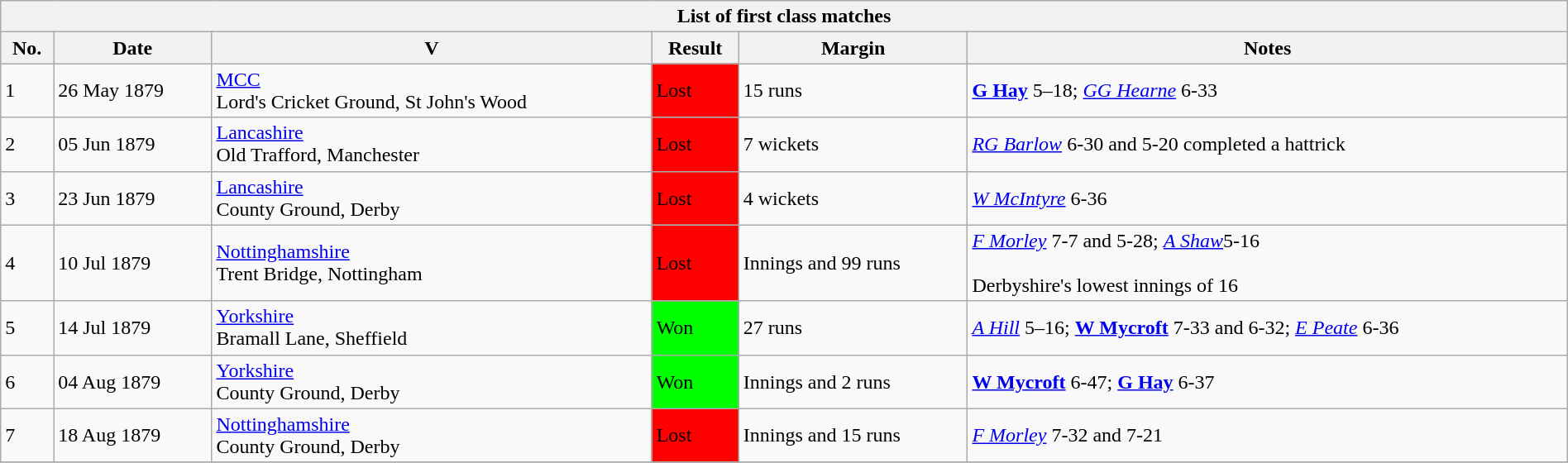<table class="wikitable" width="100%">
<tr>
<th bgcolor="#efefef" colspan=6>List of  first class matches</th>
</tr>
<tr bgcolor="#efefef">
<th>No.</th>
<th>Date</th>
<th>V</th>
<th>Result</th>
<th>Margin</th>
<th>Notes</th>
</tr>
<tr>
<td>1</td>
<td>26 May 1879 </td>
<td><a href='#'>MCC</a>   <br>  Lord's Cricket Ground, St John's Wood</td>
<td bgcolor="#FF0000">Lost</td>
<td>15 runs</td>
<td><strong><a href='#'>G Hay</a></strong> 5–18; <em><a href='#'>GG Hearne</a></em>   6-33</td>
</tr>
<tr>
<td>2</td>
<td>05 Jun 1879  </td>
<td><a href='#'>Lancashire</a> <br>  Old Trafford, Manchester</td>
<td bgcolor="#FF0000">Lost</td>
<td>7 wickets</td>
<td><em><a href='#'>RG Barlow</a></em> 6-30 and 5-20 completed a hattrick</td>
</tr>
<tr>
<td>3</td>
<td>23 Jun 1879  </td>
<td><a href='#'>Lancashire</a> <br>  County Ground, Derby</td>
<td bgcolor="#FF0000">Lost</td>
<td>4 wickets</td>
<td><em><a href='#'>W McIntyre</a></em>  6-36</td>
</tr>
<tr>
<td>4</td>
<td>10 Jul 1879  </td>
<td><a href='#'>Nottinghamshire</a> <br>   Trent Bridge, Nottingham</td>
<td bgcolor="#FF0000">Lost</td>
<td>Innings and 99 runs</td>
<td><em><a href='#'>F Morley</a></em>  7-7 and 5-28; <em><a href='#'>A Shaw</a></em>5-16<br><br>Derbyshire's lowest innings of 16</td>
</tr>
<tr>
<td>5</td>
<td>14 Jul 1879  </td>
<td><a href='#'>Yorkshire</a> <br>  Bramall Lane, Sheffield</td>
<td bgcolor="#00FF00">Won</td>
<td>27 runs</td>
<td><em><a href='#'>A Hill</a></em> 5–16; <strong><a href='#'>W Mycroft</a></strong>   7-33 and 6-32; <em><a href='#'>E Peate</a></em> 6-36</td>
</tr>
<tr>
<td>6</td>
<td>04 Aug 1879  </td>
<td><a href='#'>Yorkshire</a><br>  County Ground, Derby</td>
<td bgcolor="#00FF00">Won</td>
<td>Innings and 2 runs</td>
<td><strong><a href='#'>W Mycroft</a></strong>   6-47; <strong><a href='#'>G Hay</a></strong> 6-37</td>
</tr>
<tr>
<td>7</td>
<td>18 Aug 1879  </td>
<td><a href='#'>Nottinghamshire</a> <br>  County Ground, Derby</td>
<td bgcolor="#FF0000">Lost</td>
<td>Innings and 15 runs</td>
<td><em><a href='#'>F Morley</a></em> 7-32 and 7-21</td>
</tr>
<tr>
</tr>
</table>
